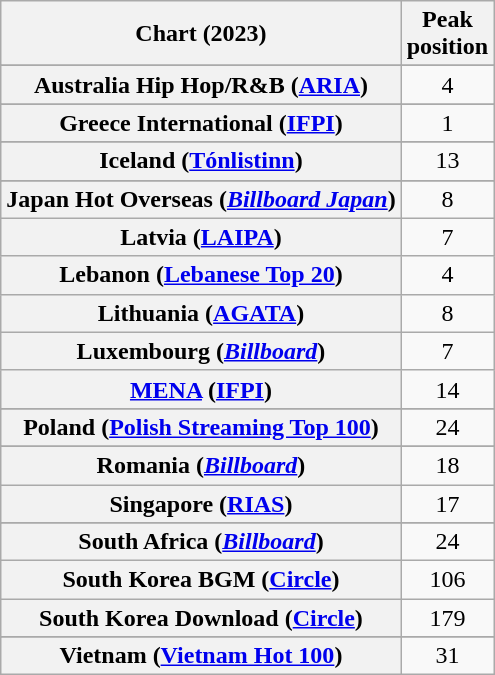<table class="wikitable sortable plainrowheaders" style="text-align:center">
<tr>
<th scope="col">Chart (2023)</th>
<th scope="col">Peak<br>position</th>
</tr>
<tr>
</tr>
<tr>
<th scope="row">Australia Hip Hop/R&B (<a href='#'>ARIA</a>)</th>
<td>4</td>
</tr>
<tr>
</tr>
<tr>
</tr>
<tr>
</tr>
<tr>
</tr>
<tr>
</tr>
<tr>
</tr>
<tr>
</tr>
<tr>
</tr>
<tr>
</tr>
<tr>
<th scope="row">Greece International (<a href='#'>IFPI</a>)</th>
<td>1</td>
</tr>
<tr>
</tr>
<tr>
</tr>
<tr>
<th scope="row">Iceland (<a href='#'>Tónlistinn</a>)</th>
<td>13</td>
</tr>
<tr>
</tr>
<tr>
</tr>
<tr>
<th scope="row">Japan Hot Overseas (<em><a href='#'>Billboard Japan</a></em>)</th>
<td>8</td>
</tr>
<tr>
<th scope="row">Latvia (<a href='#'>LAIPA</a>)</th>
<td>7</td>
</tr>
<tr>
<th scope="row">Lebanon (<a href='#'>Lebanese Top 20</a>)</th>
<td>4</td>
</tr>
<tr>
<th scope="row">Lithuania (<a href='#'>AGATA</a>)</th>
<td>8</td>
</tr>
<tr>
<th scope="row">Luxembourg (<em><a href='#'>Billboard</a></em>)</th>
<td>7</td>
</tr>
<tr>
<th scope="row"><a href='#'>MENA</a> (<a href='#'>IFPI</a>)</th>
<td>14</td>
</tr>
<tr>
</tr>
<tr>
</tr>
<tr>
</tr>
<tr>
<th scope="row">Poland (<a href='#'>Polish Streaming Top 100</a>)</th>
<td>24</td>
</tr>
<tr>
</tr>
<tr>
<th scope="row">Romania (<em><a href='#'>Billboard</a></em>)</th>
<td>18</td>
</tr>
<tr>
<th scope="row">Singapore (<a href='#'>RIAS</a>)</th>
<td>17</td>
</tr>
<tr>
</tr>
<tr>
<th scope="row">South Africa (<em><a href='#'>Billboard</a></em>)</th>
<td>24</td>
</tr>
<tr>
<th scope="row">South Korea BGM (<a href='#'>Circle</a>)</th>
<td>106</td>
</tr>
<tr>
<th scope="row">South Korea Download (<a href='#'>Circle</a>)</th>
<td>179</td>
</tr>
<tr>
</tr>
<tr>
</tr>
<tr>
</tr>
<tr>
</tr>
<tr>
</tr>
<tr>
</tr>
<tr>
</tr>
<tr>
</tr>
<tr>
<th scope="row">Vietnam (<a href='#'>Vietnam Hot 100</a>)</th>
<td>31</td>
</tr>
</table>
